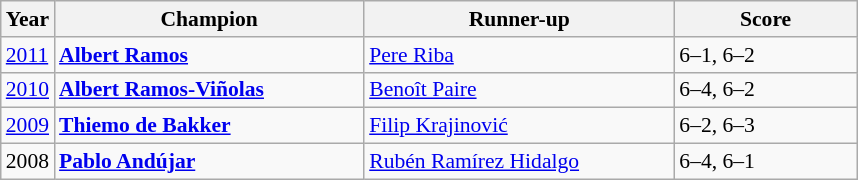<table class="wikitable" style="font-size:90%">
<tr>
<th>Year</th>
<th width="200">Champion</th>
<th width="200">Runner-up</th>
<th width="115">Score</th>
</tr>
<tr>
<td><a href='#'>2011</a></td>
<td> <strong><a href='#'>Albert Ramos</a></strong></td>
<td> <a href='#'>Pere Riba</a></td>
<td>6–1, 6–2</td>
</tr>
<tr>
<td><a href='#'>2010</a></td>
<td> <strong><a href='#'>Albert Ramos-Viñolas</a></strong></td>
<td> <a href='#'>Benoît Paire</a></td>
<td>6–4, 6–2</td>
</tr>
<tr>
<td><a href='#'>2009</a></td>
<td> <strong><a href='#'>Thiemo de Bakker</a></strong></td>
<td> <a href='#'>Filip Krajinović</a></td>
<td>6–2, 6–3</td>
</tr>
<tr>
<td>2008</td>
<td> <strong><a href='#'>Pablo Andújar</a></strong></td>
<td> <a href='#'>Rubén Ramírez Hidalgo</a></td>
<td>6–4, 6–1</td>
</tr>
</table>
